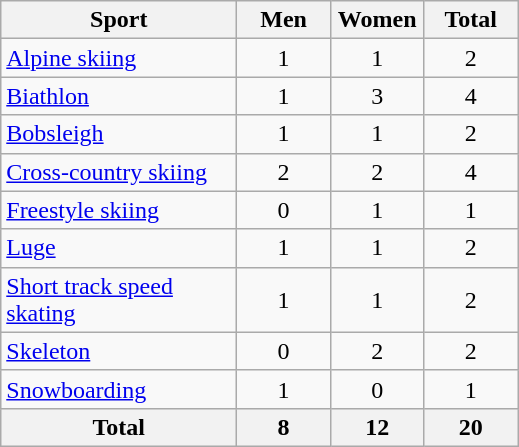<table class="wikitable sortable" style="text-align:center;">
<tr>
<th width=150>Sport</th>
<th width=55>Men</th>
<th width=55>Women</th>
<th width=55>Total</th>
</tr>
<tr>
<td align=left><a href='#'>Alpine skiing</a></td>
<td>1</td>
<td>1</td>
<td>2</td>
</tr>
<tr>
<td align=left><a href='#'>Biathlon</a></td>
<td>1</td>
<td>3</td>
<td>4</td>
</tr>
<tr>
<td align=left><a href='#'>Bobsleigh</a></td>
<td>1</td>
<td>1</td>
<td>2</td>
</tr>
<tr>
<td align=left><a href='#'>Cross-country skiing</a></td>
<td>2</td>
<td>2</td>
<td>4</td>
</tr>
<tr>
<td align=left><a href='#'>Freestyle skiing</a></td>
<td>0</td>
<td>1</td>
<td>1</td>
</tr>
<tr>
<td align=left><a href='#'>Luge</a></td>
<td>1</td>
<td>1</td>
<td>2</td>
</tr>
<tr>
<td align=left><a href='#'>Short track speed skating</a></td>
<td>1</td>
<td>1</td>
<td>2</td>
</tr>
<tr>
<td align=left><a href='#'>Skeleton</a></td>
<td>0</td>
<td>2</td>
<td>2</td>
</tr>
<tr>
<td align=left><a href='#'>Snowboarding</a></td>
<td>1</td>
<td>0</td>
<td>1</td>
</tr>
<tr>
<th>Total</th>
<th>8</th>
<th>12</th>
<th>20</th>
</tr>
</table>
